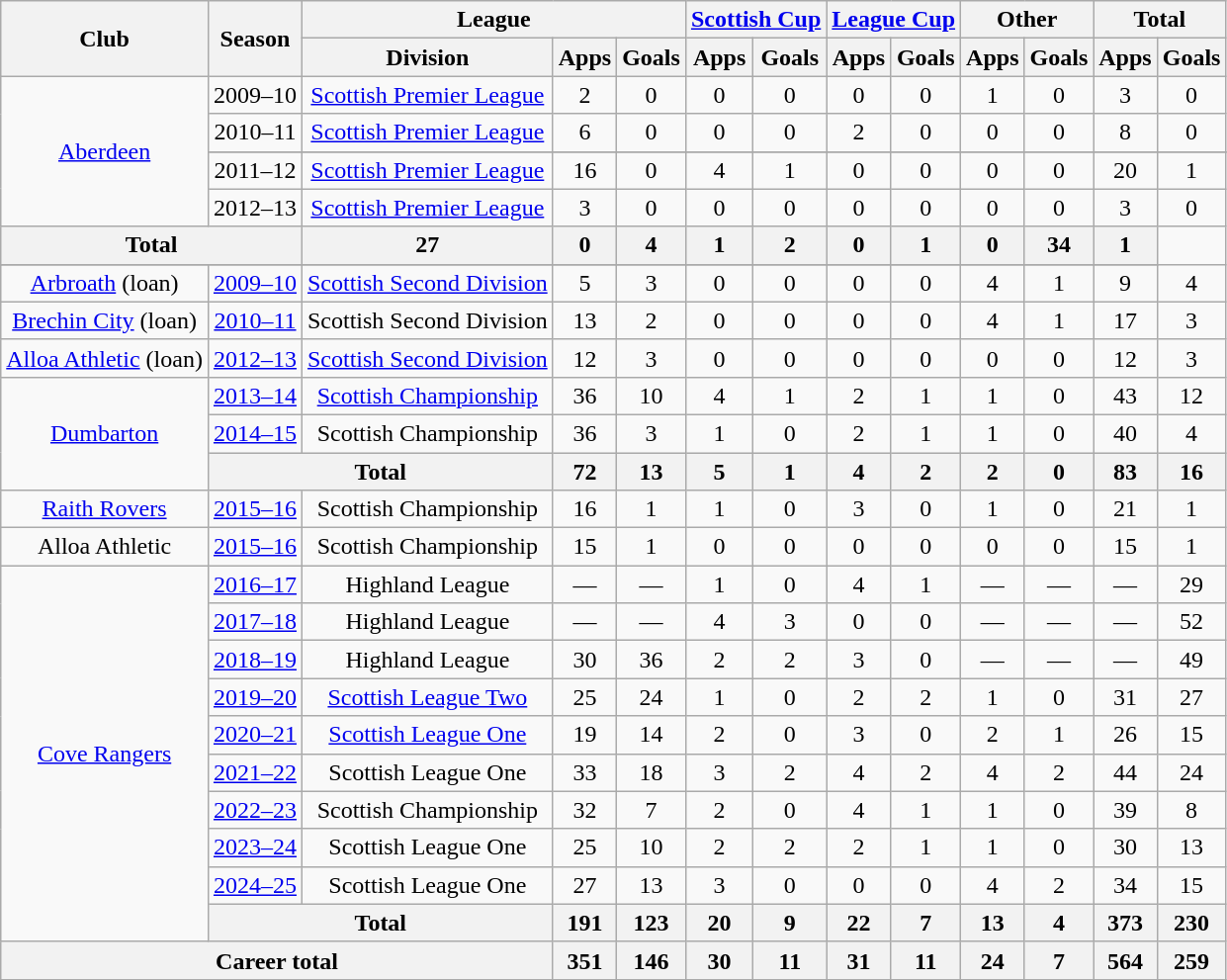<table class="wikitable" style="text-align: center">
<tr>
<th rowspan="2">Club</th>
<th rowspan="2">Season</th>
<th colspan="3">League</th>
<th colspan="2"><a href='#'>Scottish Cup</a></th>
<th colspan="2"><a href='#'>League Cup</a></th>
<th colspan="2">Other</th>
<th colspan="2">Total</th>
</tr>
<tr>
<th>Division</th>
<th>Apps</th>
<th>Goals</th>
<th>Apps</th>
<th>Goals</th>
<th>Apps</th>
<th>Goals</th>
<th>Apps</th>
<th>Goals</th>
<th>Apps</th>
<th>Goals</th>
</tr>
<tr>
<td rowspan="5"><a href='#'>Aberdeen</a></td>
<td>2009–10</td>
<td><a href='#'>Scottish Premier League</a></td>
<td>2</td>
<td>0</td>
<td>0</td>
<td>0</td>
<td>0</td>
<td>0</td>
<td>1</td>
<td>0</td>
<td>3</td>
<td>0</td>
</tr>
<tr>
<td>2010–11</td>
<td><a href='#'>Scottish Premier League</a></td>
<td>6</td>
<td>0</td>
<td>0</td>
<td>0</td>
<td>2</td>
<td>0</td>
<td>0</td>
<td>0</td>
<td>8</td>
<td>0</td>
</tr>
<tr>
</tr>
<tr>
<td>2011–12</td>
<td><a href='#'>Scottish Premier League</a></td>
<td>16</td>
<td>0</td>
<td>4</td>
<td>1</td>
<td>0</td>
<td>0</td>
<td>0</td>
<td>0</td>
<td>20</td>
<td>1</td>
</tr>
<tr>
<td>2012–13</td>
<td><a href='#'>Scottish Premier League</a></td>
<td>3</td>
<td>0</td>
<td>0</td>
<td>0</td>
<td>0</td>
<td>0</td>
<td>0</td>
<td>0</td>
<td>3</td>
<td>0</td>
</tr>
<tr>
<th colspan="2">Total</th>
<th>27</th>
<th>0</th>
<th>4</th>
<th>1</th>
<th>2</th>
<th>0</th>
<th>1</th>
<th>0</th>
<th>34</th>
<th>1</th>
</tr>
<tr>
</tr>
<tr>
<td><a href='#'>Arbroath</a> (loan)</td>
<td><a href='#'>2009–10</a></td>
<td><a href='#'>Scottish Second Division</a></td>
<td>5</td>
<td>3</td>
<td>0</td>
<td>0</td>
<td>0</td>
<td>0</td>
<td>4</td>
<td>1</td>
<td>9</td>
<td>4</td>
</tr>
<tr>
<td><a href='#'>Brechin City</a> (loan)</td>
<td><a href='#'>2010–11</a></td>
<td>Scottish Second Division</td>
<td>13</td>
<td>2</td>
<td>0</td>
<td>0</td>
<td>0</td>
<td>0</td>
<td>4</td>
<td>1</td>
<td>17</td>
<td>3</td>
</tr>
<tr>
<td><a href='#'>Alloa Athletic</a> (loan)</td>
<td><a href='#'>2012–13</a></td>
<td><a href='#'>Scottish Second Division</a></td>
<td>12</td>
<td>3</td>
<td>0</td>
<td>0</td>
<td>0</td>
<td>0</td>
<td>0</td>
<td>0</td>
<td>12</td>
<td>3</td>
</tr>
<tr>
<td rowspan="3"><a href='#'>Dumbarton</a></td>
<td><a href='#'>2013–14</a></td>
<td><a href='#'>Scottish Championship</a></td>
<td>36</td>
<td>10</td>
<td>4</td>
<td>1</td>
<td>2</td>
<td>1</td>
<td>1</td>
<td>0</td>
<td>43</td>
<td>12</td>
</tr>
<tr>
<td><a href='#'>2014–15</a></td>
<td>Scottish Championship</td>
<td>36</td>
<td>3</td>
<td>1</td>
<td>0</td>
<td>2</td>
<td>1</td>
<td>1</td>
<td>0</td>
<td>40</td>
<td>4</td>
</tr>
<tr>
<th colspan="2">Total</th>
<th>72</th>
<th>13</th>
<th>5</th>
<th>1</th>
<th>4</th>
<th>2</th>
<th>2</th>
<th>0</th>
<th>83</th>
<th>16</th>
</tr>
<tr>
<td><a href='#'>Raith Rovers</a></td>
<td><a href='#'>2015–16</a></td>
<td>Scottish Championship</td>
<td>16</td>
<td>1</td>
<td>1</td>
<td>0</td>
<td>3</td>
<td>0</td>
<td>1</td>
<td>0</td>
<td>21</td>
<td>1</td>
</tr>
<tr>
<td>Alloa Athletic</td>
<td><a href='#'>2015–16</a></td>
<td>Scottish Championship</td>
<td>15</td>
<td>1</td>
<td>0</td>
<td>0</td>
<td>0</td>
<td>0</td>
<td>0</td>
<td>0</td>
<td>15</td>
<td>1</td>
</tr>
<tr>
<td rowspan="10"><a href='#'>Cove Rangers</a></td>
<td><a href='#'>2016–17</a></td>
<td>Highland League</td>
<td>—</td>
<td>—</td>
<td>1</td>
<td>0</td>
<td>4</td>
<td>1</td>
<td>—</td>
<td>—</td>
<td>—</td>
<td>29</td>
</tr>
<tr>
<td><a href='#'>2017–18</a></td>
<td>Highland League</td>
<td>—</td>
<td>—</td>
<td>4</td>
<td>3</td>
<td>0</td>
<td>0</td>
<td>—</td>
<td>—</td>
<td>—</td>
<td>52</td>
</tr>
<tr>
<td><a href='#'>2018–19</a></td>
<td>Highland League</td>
<td>30</td>
<td>36</td>
<td>2</td>
<td>2</td>
<td>3</td>
<td>0</td>
<td>—</td>
<td>—</td>
<td>—</td>
<td>49</td>
</tr>
<tr>
<td><a href='#'>2019–20</a></td>
<td><a href='#'>Scottish League Two</a></td>
<td>25</td>
<td>24</td>
<td>1</td>
<td>0</td>
<td>2</td>
<td>2</td>
<td>1</td>
<td>0</td>
<td>31</td>
<td>27</td>
</tr>
<tr>
<td><a href='#'>2020–21</a></td>
<td><a href='#'>Scottish League One</a></td>
<td>19</td>
<td>14</td>
<td>2</td>
<td>0</td>
<td>3</td>
<td>0</td>
<td>2</td>
<td>1</td>
<td>26</td>
<td>15</td>
</tr>
<tr>
<td><a href='#'>2021–22</a></td>
<td>Scottish League One</td>
<td>33</td>
<td>18</td>
<td>3</td>
<td>2</td>
<td>4</td>
<td>2</td>
<td>4</td>
<td>2</td>
<td>44</td>
<td>24</td>
</tr>
<tr>
<td><a href='#'>2022–23</a></td>
<td>Scottish Championship</td>
<td>32</td>
<td>7</td>
<td>2</td>
<td>0</td>
<td>4</td>
<td>1</td>
<td>1</td>
<td>0</td>
<td>39</td>
<td>8</td>
</tr>
<tr>
<td><a href='#'>2023–24</a></td>
<td>Scottish League One</td>
<td>25</td>
<td>10</td>
<td>2</td>
<td>2</td>
<td>2</td>
<td>1</td>
<td>1</td>
<td>0</td>
<td>30</td>
<td>13</td>
</tr>
<tr>
<td><a href='#'>2024–25</a></td>
<td>Scottish League One</td>
<td>27</td>
<td>13</td>
<td>3</td>
<td>0</td>
<td>0</td>
<td>0</td>
<td>4</td>
<td>2</td>
<td>34</td>
<td>15</td>
</tr>
<tr>
<th colspan="2">Total</th>
<th>191</th>
<th>123</th>
<th>20</th>
<th>9</th>
<th>22</th>
<th>7</th>
<th>13</th>
<th>4</th>
<th>373</th>
<th>230</th>
</tr>
<tr>
<th colspan="3">Career total</th>
<th>351</th>
<th>146</th>
<th>30</th>
<th>11</th>
<th>31</th>
<th>11</th>
<th>24</th>
<th>7</th>
<th>564</th>
<th>259</th>
</tr>
<tr>
</tr>
</table>
